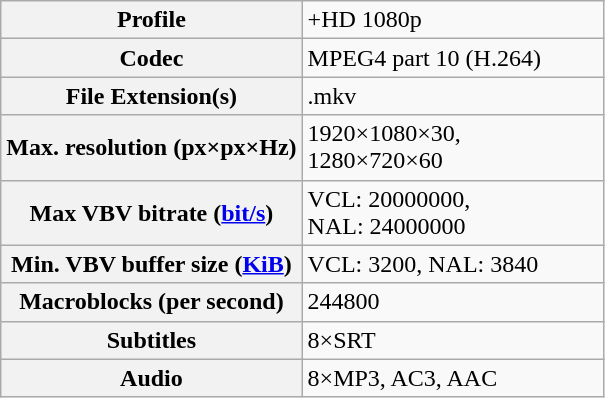<table class="wikitable">
<tr>
<th>Profile</th>
<td style="width:50%;">+HD 1080p</td>
</tr>
<tr>
<th>Codec</th>
<td style="width:50%;">MPEG4 part 10 (H.264)</td>
</tr>
<tr>
<th>File Extension(s)</th>
<td>.mkv</td>
</tr>
<tr>
<th>Max. resolution (px×px×Hz)</th>
<td>1920×1080×30,<br>1280×720×60</td>
</tr>
<tr>
<th>Max VBV bitrate (<a href='#'>bit/s</a>)</th>
<td>VCL: 20000000,<br>NAL: 24000000</td>
</tr>
<tr>
<th>Min. VBV buffer size (<a href='#'>KiB</a>)</th>
<td>VCL: 3200, NAL: 3840</td>
</tr>
<tr>
<th>Macroblocks (per second)</th>
<td>244800</td>
</tr>
<tr>
<th>Subtitles</th>
<td>8×SRT</td>
</tr>
<tr>
<th>Audio</th>
<td>8×MP3, AC3, AAC</td>
</tr>
</table>
